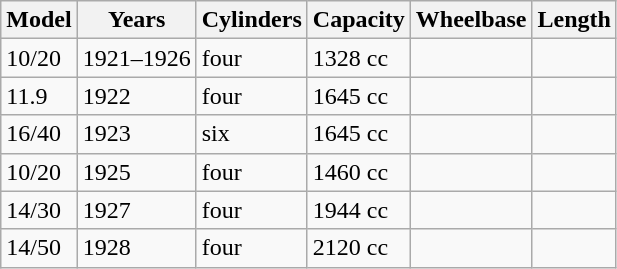<table class="wikitable">
<tr>
<th>Model</th>
<th>Years</th>
<th>Cylinders</th>
<th>Capacity</th>
<th>Wheelbase</th>
<th>Length </th>
</tr>
<tr>
<td>10/20</td>
<td>1921–1926</td>
<td>four</td>
<td>1328 cc</td>
<td></td>
<td></td>
</tr>
<tr>
<td>11.9</td>
<td>1922</td>
<td>four</td>
<td>1645 cc</td>
<td></td>
<td></td>
</tr>
<tr>
<td>16/40</td>
<td>1923</td>
<td>six</td>
<td>1645 cc</td>
<td></td>
<td></td>
</tr>
<tr>
<td>10/20</td>
<td>1925</td>
<td>four</td>
<td>1460 cc</td>
<td></td>
<td></td>
</tr>
<tr>
<td>14/30</td>
<td>1927</td>
<td>four</td>
<td>1944 cc</td>
<td></td>
<td></td>
</tr>
<tr>
<td>14/50</td>
<td>1928</td>
<td>four</td>
<td>2120 cc</td>
<td></td>
<td></td>
</tr>
</table>
